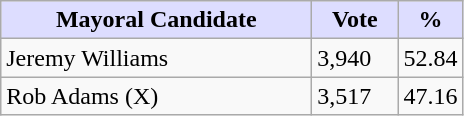<table class="wikitable">
<tr>
<th style="background:#ddf; width:200px;">Mayoral Candidate </th>
<th style="background:#ddf; width:50px;">Vote</th>
<th style="background:#ddf; width:30px;">%</th>
</tr>
<tr>
<td>Jeremy Williams</td>
<td>3,940</td>
<td>52.84</td>
</tr>
<tr>
<td>Rob Adams (X)</td>
<td>3,517</td>
<td>47.16</td>
</tr>
</table>
